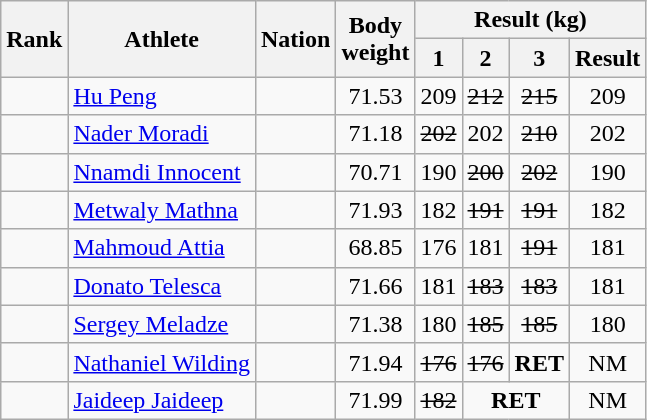<table class="wikitable sortable" style="text-align:center;">
<tr>
<th rowspan=2>Rank</th>
<th rowspan=2>Athlete</th>
<th rowspan=2>Nation</th>
<th rowspan=2>Body<br>weight</th>
<th colspan=4>Result (kg)</th>
</tr>
<tr>
<th>1</th>
<th>2</th>
<th>3</th>
<th>Result</th>
</tr>
<tr>
<td></td>
<td align=left><a href='#'>Hu Peng</a></td>
<td align=left></td>
<td>71.53</td>
<td>209</td>
<td><s>212</s></td>
<td><s>215</s></td>
<td>209</td>
</tr>
<tr>
<td></td>
<td align=left><a href='#'>Nader Moradi</a></td>
<td align=left></td>
<td>71.18</td>
<td><s>202</s></td>
<td>202</td>
<td><s>210</s></td>
<td>202</td>
</tr>
<tr>
<td></td>
<td align=left><a href='#'>Nnamdi Innocent</a></td>
<td align=left></td>
<td>70.71</td>
<td>190</td>
<td><s>200</s></td>
<td><s>202</s></td>
<td>190</td>
</tr>
<tr>
<td></td>
<td align=left><a href='#'>Metwaly Mathna</a></td>
<td align=left></td>
<td>71.93</td>
<td>182</td>
<td><s>191</s></td>
<td><s>191</s></td>
<td>182</td>
</tr>
<tr>
<td></td>
<td align=left><a href='#'>Mahmoud Attia</a></td>
<td align=left></td>
<td>68.85</td>
<td>176</td>
<td>181</td>
<td><s>191</s></td>
<td>181</td>
</tr>
<tr>
<td></td>
<td align=left><a href='#'>Donato Telesca</a></td>
<td align=left></td>
<td>71.66</td>
<td>181</td>
<td><s>183</s></td>
<td><s>183</s></td>
<td>181</td>
</tr>
<tr>
<td></td>
<td align=left><a href='#'>Sergey Meladze</a></td>
<td align=left></td>
<td>71.38</td>
<td>180</td>
<td><s>185</s></td>
<td><s>185</s></td>
<td>180</td>
</tr>
<tr>
<td></td>
<td align=left><a href='#'>Nathaniel Wilding</a></td>
<td align=left></td>
<td>71.94</td>
<td><s>176</s></td>
<td><s>176</s></td>
<td><strong>RET</strong></td>
<td>NM</td>
</tr>
<tr>
<td></td>
<td align=left><a href='#'>Jaideep Jaideep</a></td>
<td align=left></td>
<td>71.99</td>
<td><s>182</s></td>
<td colspan=2><strong>RET</strong></td>
<td>NM</td>
</tr>
</table>
